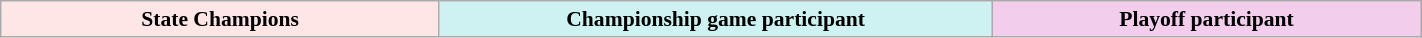<table class="wikitable" style="margin:0.5em auto; font-size:90%;position:relative;width:75%;">
<tr>
<td style="width:2.5em; background:#FFE6E6; text-align:center;"><strong>State Champions</strong></td>
<td style="width:2.5em; background:#CEF2F2; text-align:center;"><strong>Championship game participant</strong></td>
<td style="width:2.5em; background:#F2CEEC; text-align:center;"><strong>Playoff participant</strong></td>
</tr>
</table>
